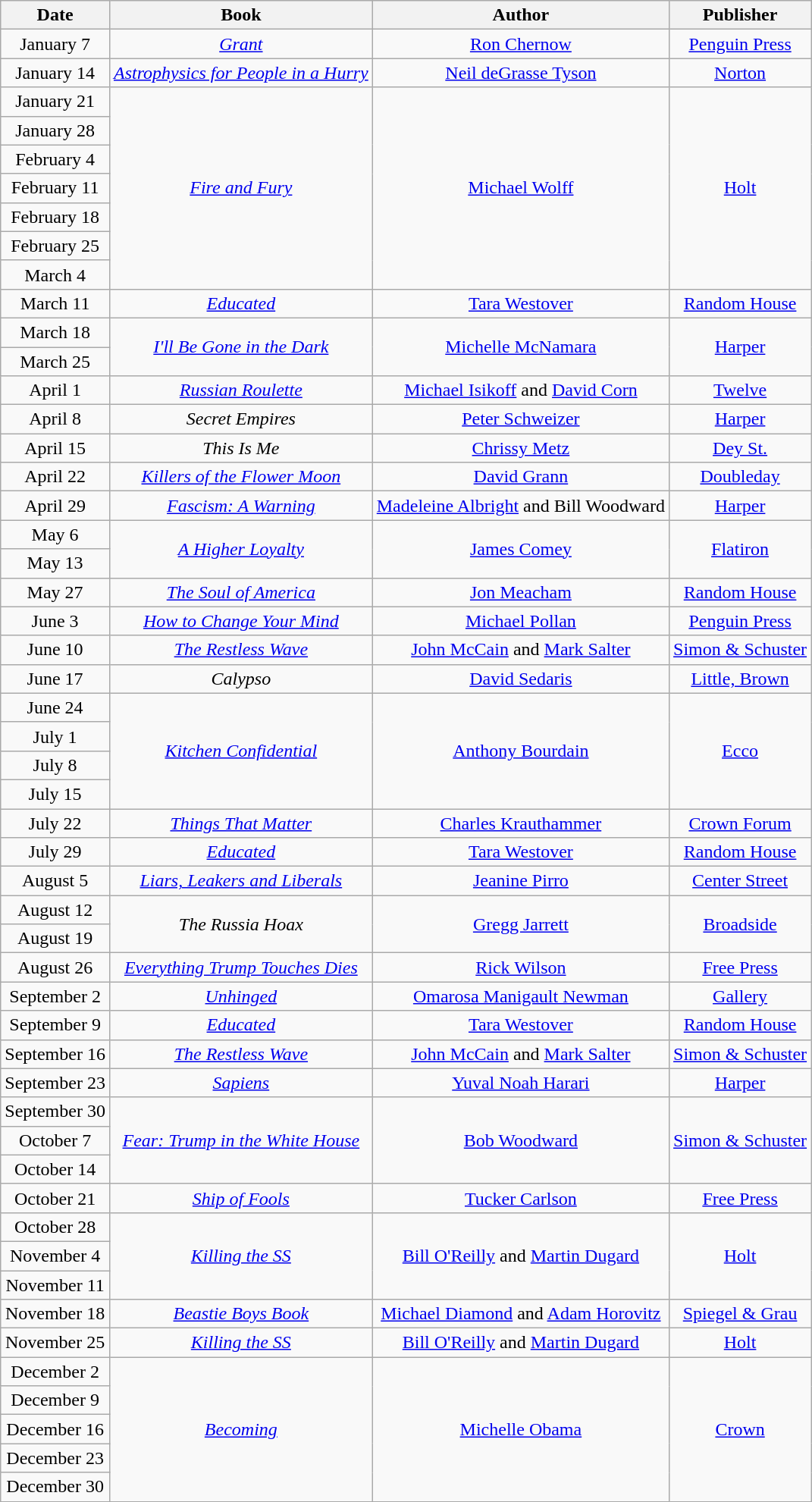<table class="wikitable" style="text-align: center">
<tr>
<th>Date</th>
<th>Book</th>
<th>Author</th>
<th>Publisher</th>
</tr>
<tr>
<td>January 7</td>
<td><em><a href='#'>Grant</a></em></td>
<td><a href='#'>Ron Chernow</a></td>
<td><a href='#'>Penguin Press</a></td>
</tr>
<tr>
<td>January 14</td>
<td><em><a href='#'>Astrophysics for People in a Hurry</a></em></td>
<td><a href='#'>Neil deGrasse Tyson</a></td>
<td><a href='#'>Norton</a></td>
</tr>
<tr>
<td>January 21</td>
<td rowspan="7"><em><a href='#'>Fire and Fury</a></em></td>
<td rowspan="7"><a href='#'>Michael Wolff</a></td>
<td rowspan="7"><a href='#'>Holt</a></td>
</tr>
<tr>
<td>January 28</td>
</tr>
<tr>
<td>February 4</td>
</tr>
<tr>
<td>February 11</td>
</tr>
<tr>
<td>February 18</td>
</tr>
<tr>
<td>February 25</td>
</tr>
<tr>
<td>March 4</td>
</tr>
<tr>
<td>March 11</td>
<td><em><a href='#'>Educated</a></em></td>
<td><a href='#'>Tara Westover</a></td>
<td><a href='#'>Random House</a></td>
</tr>
<tr>
<td>March 18</td>
<td rowspan="2"><em><a href='#'>I'll Be Gone in the Dark</a></em></td>
<td rowspan="2"><a href='#'>Michelle McNamara</a></td>
<td rowspan="2"><a href='#'>Harper</a></td>
</tr>
<tr>
<td>March 25</td>
</tr>
<tr>
<td>April 1</td>
<td><em><a href='#'>Russian Roulette</a></em></td>
<td><a href='#'>Michael Isikoff</a> and <a href='#'>David Corn</a></td>
<td><a href='#'>Twelve</a></td>
</tr>
<tr>
<td>April 8</td>
<td><em>Secret Empires</em></td>
<td><a href='#'>Peter Schweizer</a></td>
<td><a href='#'>Harper</a></td>
</tr>
<tr>
<td>April 15</td>
<td><em>This Is Me</em></td>
<td><a href='#'>Chrissy Metz</a></td>
<td><a href='#'>Dey St.</a></td>
</tr>
<tr>
<td>April 22</td>
<td><em><a href='#'>Killers of the Flower Moon</a></em></td>
<td><a href='#'>David Grann</a></td>
<td><a href='#'>Doubleday</a></td>
</tr>
<tr>
<td>April 29</td>
<td><em><a href='#'>Fascism: A Warning</a></em></td>
<td><a href='#'>Madeleine Albright</a> and Bill Woodward</td>
<td><a href='#'>Harper</a></td>
</tr>
<tr>
<td>May 6</td>
<td rowspan="2"><em><a href='#'>A Higher Loyalty</a></em></td>
<td rowspan="2"><a href='#'>James Comey</a></td>
<td rowspan="2"><a href='#'>Flatiron</a></td>
</tr>
<tr>
<td>May 13</td>
</tr>
<tr>
<td>May 27</td>
<td rowspan="1"><em><a href='#'>The Soul of America</a></em></td>
<td rowspan="1"><a href='#'>Jon Meacham</a></td>
<td rowspan="1"><a href='#'>Random House</a></td>
</tr>
<tr>
<td>June 3</td>
<td rowspan="1"><em><a href='#'>How to Change Your Mind</a></em></td>
<td rowspan="1"><a href='#'>Michael Pollan</a></td>
<td rowspan="1"><a href='#'>Penguin Press</a></td>
</tr>
<tr>
<td>June 10</td>
<td rowspan="1"><em><a href='#'>The Restless Wave</a></em></td>
<td rowspan="1"><a href='#'>John McCain</a> and <a href='#'>Mark Salter</a></td>
<td rowspan="1"><a href='#'>Simon & Schuster</a></td>
</tr>
<tr>
<td>June 17</td>
<td rowspan="1"><em>Calypso</em></td>
<td rowspan="1"><a href='#'>David Sedaris</a></td>
<td rowspan="1"><a href='#'>Little, Brown</a></td>
</tr>
<tr>
<td>June 24</td>
<td rowspan="4"><em><a href='#'>Kitchen Confidential</a></em></td>
<td rowspan="4"><a href='#'>Anthony Bourdain</a></td>
<td rowspan="4"><a href='#'>Ecco</a></td>
</tr>
<tr>
<td>July 1</td>
</tr>
<tr>
<td>July 8</td>
</tr>
<tr>
<td>July 15</td>
</tr>
<tr>
<td>July 22</td>
<td><em><a href='#'>Things That Matter</a></em></td>
<td><a href='#'>Charles Krauthammer</a></td>
<td><a href='#'>Crown Forum</a></td>
</tr>
<tr>
<td>July 29</td>
<td><em><a href='#'>Educated</a></em></td>
<td><a href='#'>Tara Westover</a></td>
<td><a href='#'>Random House</a></td>
</tr>
<tr>
<td>August 5</td>
<td><em><a href='#'>Liars, Leakers and Liberals</a></em></td>
<td><a href='#'>Jeanine Pirro</a></td>
<td><a href='#'>Center Street</a></td>
</tr>
<tr>
<td>August 12</td>
<td rowspan="2"><em>The Russia Hoax</em></td>
<td rowspan="2"><a href='#'>Gregg Jarrett</a></td>
<td rowspan="2"><a href='#'>Broadside</a></td>
</tr>
<tr>
<td>August 19</td>
</tr>
<tr>
<td>August 26</td>
<td><em><a href='#'>Everything Trump Touches Dies</a></em></td>
<td><a href='#'>Rick Wilson</a></td>
<td><a href='#'>Free Press</a></td>
</tr>
<tr>
<td>September 2</td>
<td><em><a href='#'>Unhinged</a></em></td>
<td><a href='#'>Omarosa Manigault Newman</a></td>
<td><a href='#'>Gallery</a></td>
</tr>
<tr>
<td>September 9</td>
<td><em><a href='#'>Educated</a></em></td>
<td><a href='#'>Tara Westover</a></td>
<td><a href='#'>Random House</a></td>
</tr>
<tr>
<td>September 16</td>
<td><em><a href='#'>The Restless Wave</a></em></td>
<td><a href='#'>John McCain</a> and <a href='#'>Mark Salter</a></td>
<td><a href='#'>Simon & Schuster</a></td>
</tr>
<tr>
<td>September 23</td>
<td><em><a href='#'>Sapiens</a></em></td>
<td><a href='#'>Yuval Noah Harari</a></td>
<td><a href='#'>Harper</a></td>
</tr>
<tr>
<td>September 30</td>
<td rowspan="3"><em><a href='#'>Fear: Trump in the White House</a></em></td>
<td rowspan="3"><a href='#'>Bob Woodward</a></td>
<td rowspan="3"><a href='#'>Simon & Schuster</a></td>
</tr>
<tr>
<td>October 7</td>
</tr>
<tr>
<td>October 14</td>
</tr>
<tr>
<td>October 21</td>
<td><em><a href='#'>Ship of Fools</a></em></td>
<td><a href='#'>Tucker Carlson</a></td>
<td><a href='#'>Free Press</a></td>
</tr>
<tr>
<td>October 28</td>
<td rowspan="3"><em><a href='#'>Killing the SS</a></em></td>
<td rowspan="3"><a href='#'>Bill O'Reilly</a> and <a href='#'>Martin Dugard</a></td>
<td rowspan="3"><a href='#'>Holt</a></td>
</tr>
<tr>
<td>November 4</td>
</tr>
<tr>
<td>November 11</td>
</tr>
<tr>
<td>November 18</td>
<td><em><a href='#'>Beastie Boys Book</a></em></td>
<td><a href='#'>Michael Diamond</a> and <a href='#'>Adam Horovitz</a></td>
<td><a href='#'>Spiegel & Grau</a></td>
</tr>
<tr>
<td>November 25</td>
<td><em><a href='#'>Killing the SS</a></em></td>
<td><a href='#'>Bill O'Reilly</a> and <a href='#'>Martin Dugard</a></td>
<td><a href='#'>Holt</a></td>
</tr>
<tr>
<td>December 2</td>
<td rowspan="5"><em><a href='#'>Becoming</a></em></td>
<td rowspan="5"><a href='#'>Michelle Obama</a></td>
<td rowspan="5"><a href='#'>Crown</a></td>
</tr>
<tr>
<td>December 9</td>
</tr>
<tr>
<td>December 16</td>
</tr>
<tr>
<td>December 23</td>
</tr>
<tr>
<td>December 30</td>
</tr>
</table>
